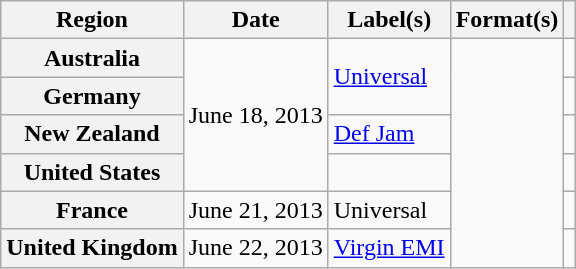<table class="wikitable plainrowheaders">
<tr>
<th scope="col">Region</th>
<th scope="col">Date</th>
<th scope="col">Label(s)</th>
<th scope="col">Format(s)</th>
<th scope="col"></th>
</tr>
<tr>
<th scope="row">Australia</th>
<td rowspan="4">June 18, 2013</td>
<td rowspan="2"><a href='#'>Universal</a></td>
<td rowspan="6"></td>
<td style="text-align:center;"></td>
</tr>
<tr>
<th scope="row">Germany</th>
<td style="text-align:center;"></td>
</tr>
<tr>
<th scope="row">New Zealand</th>
<td><a href='#'>Def Jam</a></td>
<td style="text-align:center;"></td>
</tr>
<tr>
<th scope="row">United States</th>
<td></td>
<td style="text-align:center;"></td>
</tr>
<tr>
<th scope="row">France</th>
<td>June 21, 2013</td>
<td>Universal</td>
<td style="text-align:center;"></td>
</tr>
<tr>
<th scope="row">United Kingdom</th>
<td>June 22, 2013</td>
<td><a href='#'>Virgin EMI</a></td>
<td style="text-align:center;"></td>
</tr>
</table>
